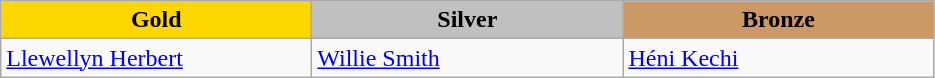<table class="wikitable" style="text-align:left">
<tr align="center">
<td width=200 bgcolor=gold><strong>Gold</strong></td>
<td width=200 bgcolor=silver><strong>Silver</strong></td>
<td width=200 bgcolor=CC9966><strong>Bronze</strong></td>
</tr>
<tr>
<td><a href='#'>Llewellyn Herbert</a><br><em></em></td>
<td><a href='#'>Willie Smith</a><br><em></em></td>
<td><a href='#'>Héni Kechi</a><br><em></em></td>
</tr>
</table>
